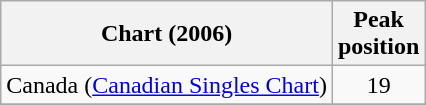<table class="wikitable sortable">
<tr>
<th>Chart (2006)</th>
<th>Peak<br>position</th>
</tr>
<tr>
<td>Canada (<a href='#'>Canadian Singles Chart</a>)</td>
<td style="text-align:center;">19</td>
</tr>
<tr>
</tr>
<tr>
</tr>
<tr>
</tr>
</table>
